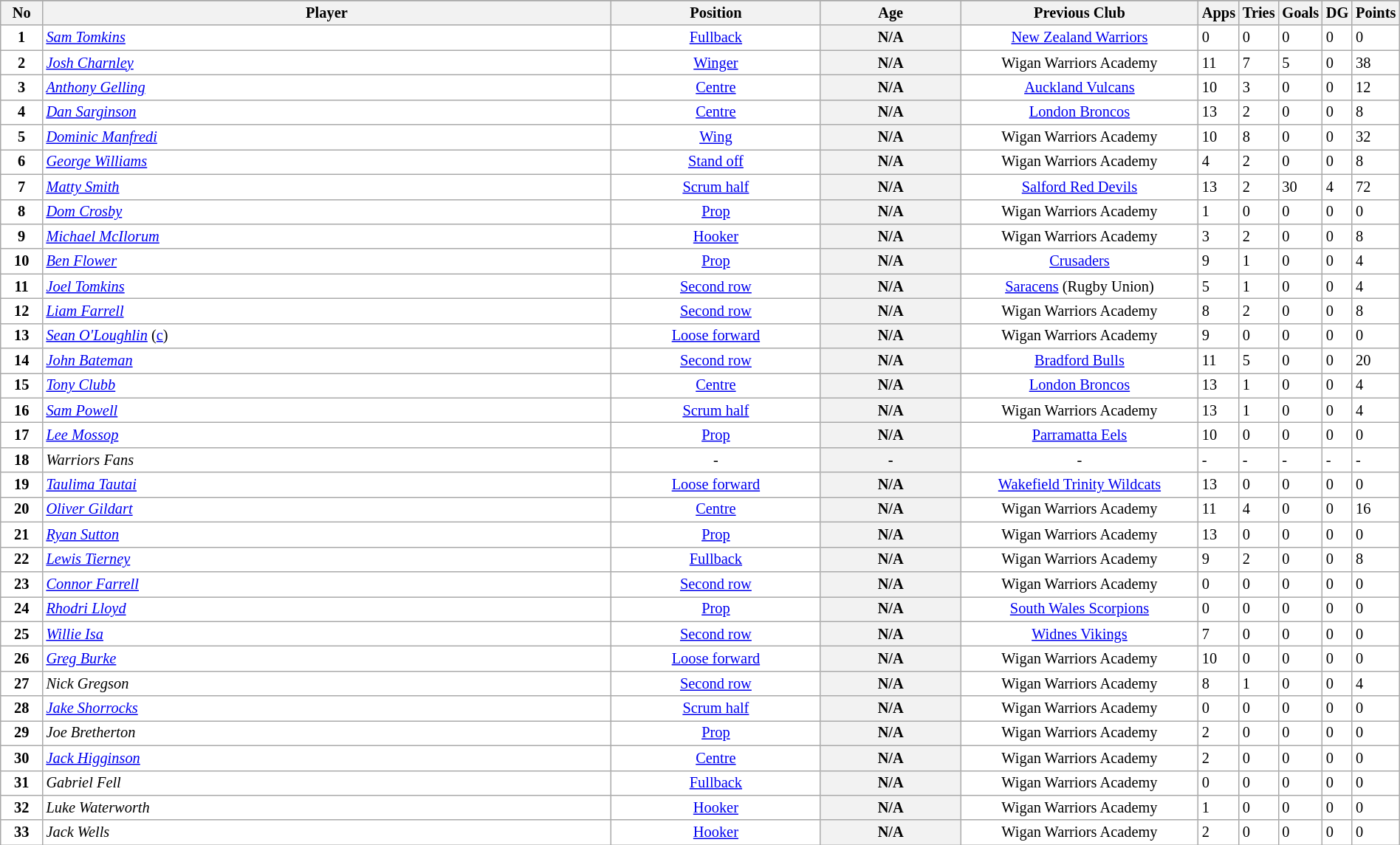<table class="wikitable sortable" width="100%" style="font-size:85%">
<tr bgcolor="#efefef">
</tr>
<tr bgcolor="#efefef">
<th width=3%>No</th>
<th !width=47%>Player</th>
<th width=15%>Position</th>
<th width=1%>Age</th>
<th width=17%>Previous Club</th>
<th width="20">Apps</th>
<th width="20">Tries</th>
<th width="20">Goals</th>
<th width="20">DG</th>
<th width="20">Points</th>
</tr>
<tr bgcolor=#FFFFFF>
<td align=center><strong>1</strong></td>
<td><em><a href='#'>Sam Tomkins</a></em></td>
<td align=center><a href='#'>Fullback</a></td>
<th width=10%>N/A</th>
<td align=center><a href='#'>New Zealand Warriors</a></td>
<td align=centre>0</td>
<td align=centre>0</td>
<td align=centre>0</td>
<td align=centre>0</td>
<td align=centre>0</td>
</tr>
<tr bgcolor=#FFFFFF>
<td align=center><strong>2</strong></td>
<td><em><a href='#'>Josh Charnley</a></em></td>
<td align=center><a href='#'>Winger</a></td>
<th width=10%>N/A</th>
<td align=center>Wigan Warriors Academy</td>
<td align=centre>11</td>
<td align=centre>7</td>
<td align=centre>5</td>
<td align=centre>0</td>
<td align=centre>38</td>
</tr>
<tr bgcolor=#FFFFFF>
<td align=center><strong>3</strong></td>
<td><em><a href='#'>Anthony Gelling</a></em></td>
<td align=center><a href='#'>Centre</a></td>
<th width=10%>N/A</th>
<td align=center><a href='#'>Auckland Vulcans</a></td>
<td align=centre>10</td>
<td align=centre>3</td>
<td align=centre>0</td>
<td align=centre>0</td>
<td align=centre>12</td>
</tr>
<tr bgcolor=#FFFFFF>
<td align=center><strong>4</strong></td>
<td><em><a href='#'>Dan Sarginson</a></em></td>
<td align=center><a href='#'>Centre</a></td>
<th width=10%>N/A</th>
<td align=center><a href='#'>London Broncos</a></td>
<td align=centre>13</td>
<td align=centre>2</td>
<td align=centre>0</td>
<td align=centre>0</td>
<td align=centre>8</td>
</tr>
<tr bgcolor=#FFFFFF>
<td align=center><strong>5</strong></td>
<td><em><a href='#'>Dominic Manfredi</a></em></td>
<td align=center><a href='#'>Wing</a></td>
<th width=10%>N/A</th>
<td align=center>Wigan Warriors Academy</td>
<td align=centre>10</td>
<td align=centre>8</td>
<td align=centre>0</td>
<td align=centre>0</td>
<td align=centre>32</td>
</tr>
<tr bgcolor=#FFFFFF>
<td align=center><strong>6</strong></td>
<td><em><a href='#'>George Williams</a></em></td>
<td align=center><a href='#'>Stand off</a></td>
<th width=10%>N/A</th>
<td align=center>Wigan Warriors Academy</td>
<td align=centre>4</td>
<td align=centre>2</td>
<td align=centre>0</td>
<td align=centre>0</td>
<td align=centre>8</td>
</tr>
<tr bgcolor=#FFFFFF>
<td align=center><strong>7</strong></td>
<td><em><a href='#'>Matty Smith</a></em></td>
<td align=center><a href='#'>Scrum half</a></td>
<th width=10%>N/A</th>
<td align=center><a href='#'>Salford Red Devils</a></td>
<td align=centre>13</td>
<td align=centre>2</td>
<td align=centre>30</td>
<td align=centre>4</td>
<td align=centre>72</td>
</tr>
<tr bgcolor=#FFFFFF>
<td align=center><strong>8</strong></td>
<td><em><a href='#'>Dom Crosby</a></em></td>
<td align=center><a href='#'>Prop</a></td>
<th width=10%>N/A</th>
<td align=center>Wigan Warriors Academy</td>
<td align=centre>1</td>
<td align=centre>0</td>
<td align=centre>0</td>
<td align=centre>0</td>
<td align=centre>0</td>
</tr>
<tr bgcolor=#FFFFFF>
<td align=center><strong>9</strong></td>
<td><em><a href='#'>Michael McIlorum</a></em></td>
<td align=center><a href='#'>Hooker</a></td>
<th width=10%>N/A</th>
<td align=center>Wigan Warriors Academy</td>
<td align=centre>3</td>
<td align=centre>2</td>
<td align=centre>0</td>
<td align=centre>0</td>
<td align=centre>8</td>
</tr>
<tr bgcolor=#FFFFFF>
<td align=center><strong>10</strong></td>
<td><em><a href='#'>Ben Flower</a></em></td>
<td align=center><a href='#'>Prop</a></td>
<th width=10%>N/A</th>
<td align=center><a href='#'>Crusaders</a></td>
<td align=centre>9</td>
<td align=centre>1</td>
<td align=centre>0</td>
<td align=centre>0</td>
<td align=centre>4</td>
</tr>
<tr bgcolor=#FFFFFF>
<td align=center><strong>11</strong></td>
<td><em><a href='#'>Joel Tomkins</a></em></td>
<td align=center><a href='#'>Second row</a></td>
<th width=10%>N/A</th>
<td align=center><a href='#'>Saracens</a> (Rugby Union)</td>
<td align=centre>5</td>
<td align=centre>1</td>
<td align=centre>0</td>
<td align=centre>0</td>
<td align=centre>4</td>
</tr>
<tr bgcolor=#FFFFFF>
<td align=center><strong>12</strong></td>
<td><em><a href='#'>Liam Farrell</a></em></td>
<td align=center><a href='#'>Second row</a></td>
<th width=10%>N/A</th>
<td align=center>Wigan Warriors Academy</td>
<td align=centre>8</td>
<td align=centre>2</td>
<td align=centre>0</td>
<td align=centre>0</td>
<td align=centre>8</td>
</tr>
<tr bgcolor=#FFFFFF>
<td align=center><strong>13</strong></td>
<td><em><a href='#'>Sean O'Loughlin</a></em> (<a href='#'>c</a>)</td>
<td align=center><a href='#'>Loose forward</a></td>
<th width=10%>N/A</th>
<td align=center>Wigan Warriors Academy</td>
<td align=centre>9</td>
<td align=centre>0</td>
<td align=centre>0</td>
<td align=centre>0</td>
<td align=centre>0</td>
</tr>
<tr bgcolor=#FFFFFF>
<td align=center><strong>14</strong></td>
<td><em><a href='#'>John Bateman</a></em></td>
<td align=center><a href='#'>Second row</a></td>
<th width=10%>N/A</th>
<td align=center><a href='#'>Bradford Bulls</a></td>
<td align=centre>11</td>
<td align=centre>5</td>
<td align=centre>0</td>
<td align=centre>0</td>
<td align=centre>20</td>
</tr>
<tr bgcolor=#FFFFFF>
<td align=center><strong>15</strong></td>
<td><em><a href='#'>Tony Clubb</a></em></td>
<td align=center><a href='#'>Centre</a></td>
<th width=10%>N/A</th>
<td align=center><a href='#'>London Broncos</a></td>
<td align=centre>13</td>
<td align=centre>1</td>
<td align=centre>0</td>
<td align=centre>0</td>
<td align=centre>4</td>
</tr>
<tr bgcolor=#FFFFFF>
<td align=center><strong>16</strong></td>
<td><em><a href='#'>Sam Powell</a></em></td>
<td align=center><a href='#'>Scrum half</a></td>
<th width=10%>N/A</th>
<td align=center>Wigan Warriors Academy</td>
<td align=centre>13</td>
<td align=centre>1</td>
<td align=centre>0</td>
<td align=centre>0</td>
<td align=centre>4</td>
</tr>
<tr bgcolor=#FFFFFF>
<td align=center><strong>17</strong></td>
<td><em><a href='#'>Lee Mossop</a></em></td>
<td align=center><a href='#'>Prop</a></td>
<th width=10%>N/A</th>
<td align=center><a href='#'>Parramatta Eels</a></td>
<td align=centre>10</td>
<td align=centre>0</td>
<td align=centre>0</td>
<td align=centre>0</td>
<td align=centre>0</td>
</tr>
<tr bgcolor=#FFFFFF>
<td align=center><strong>18</strong></td>
<td><em>Warriors Fans</em></td>
<td align=center>-</td>
<th width=10%>-</th>
<td align=center>-</td>
<td align=centre>-</td>
<td align=centre>-</td>
<td align=centre>-</td>
<td align=centre>-</td>
<td align=centre>-</td>
</tr>
<tr bgcolor=#FFFFFF>
<td align=center><strong>19</strong></td>
<td><em><a href='#'>Taulima Tautai</a></em></td>
<td align=center><a href='#'>Loose forward</a></td>
<th width=10%>N/A</th>
<td align=center><a href='#'>Wakefield Trinity Wildcats</a></td>
<td align=centre>13</td>
<td align=centre>0</td>
<td align=centre>0</td>
<td align=centre>0</td>
<td align=centre>0</td>
</tr>
<tr bgcolor=#FFFFFF>
<td align=center><strong>20</strong></td>
<td><em><a href='#'>Oliver Gildart</a></em></td>
<td align=center><a href='#'>Centre</a></td>
<th width=10%>N/A</th>
<td align=center>Wigan Warriors Academy</td>
<td align=centre>11</td>
<td align=centre>4</td>
<td align=centre>0</td>
<td align=centre>0</td>
<td align=centre>16</td>
</tr>
<tr bgcolor=#FFFFFF>
<td align=center><strong>21</strong></td>
<td><em><a href='#'>Ryan Sutton</a></em></td>
<td align=center><a href='#'>Prop</a></td>
<th width=10%>N/A</th>
<td align=center>Wigan Warriors Academy</td>
<td align=centre>13</td>
<td align=centre>0</td>
<td align=centre>0</td>
<td align=centre>0</td>
<td align=centre>0</td>
</tr>
<tr bgcolor=#FFFFFF>
<td align=center><strong>22</strong></td>
<td><em><a href='#'>Lewis Tierney</a></em></td>
<td align=center><a href='#'>Fullback</a></td>
<th width=10%>N/A</th>
<td align=center>Wigan Warriors Academy</td>
<td align=centre>9</td>
<td align=centre>2</td>
<td align=centre>0</td>
<td align=centre>0</td>
<td align=centre>8</td>
</tr>
<tr bgcolor=#FFFFFF>
<td align=center><strong>23</strong></td>
<td><em><a href='#'>Connor Farrell</a></em></td>
<td align=center><a href='#'>Second row</a></td>
<th width=10%>N/A</th>
<td align=center>Wigan Warriors Academy</td>
<td align=centre>0</td>
<td align=centre>0</td>
<td align=centre>0</td>
<td align=centre>0</td>
<td align=centre>0</td>
</tr>
<tr bgcolor=#FFFFFF>
<td align=center><strong>24</strong></td>
<td><em><a href='#'>Rhodri Lloyd</a></em></td>
<td align=center><a href='#'>Prop</a></td>
<th width=10%>N/A</th>
<td align=center><a href='#'>South Wales Scorpions</a></td>
<td align=centre>0</td>
<td align=centre>0</td>
<td align=centre>0</td>
<td align=centre>0</td>
<td align=centre>0</td>
</tr>
<tr bgcolor=#FFFFFF>
<td align=center><strong>25</strong></td>
<td><em><a href='#'>Willie Isa</a></em> </td>
<td align=center><a href='#'>Second row</a></td>
<th width=10%>N/A</th>
<td align=center><a href='#'>Widnes Vikings</a></td>
<td align=centre>7</td>
<td align=centre>0</td>
<td align=centre>0</td>
<td align=centre>0</td>
<td align=centre>0</td>
</tr>
<tr bgcolor=#FFFFFF>
<td align=center><strong>26</strong></td>
<td><em><a href='#'>Greg Burke</a></em></td>
<td align=center><a href='#'>Loose forward</a></td>
<th width=10%>N/A</th>
<td align=center>Wigan Warriors Academy</td>
<td align=centre>10</td>
<td align=centre>0</td>
<td align=centre>0</td>
<td align=centre>0</td>
<td align=centre>0</td>
</tr>
<tr bgcolor=#FFFFFF>
<td align=center><strong>27</strong></td>
<td><em>Nick Gregson</em></td>
<td align=center><a href='#'>Second row</a></td>
<th width=10%>N/A</th>
<td align=center>Wigan Warriors Academy</td>
<td align=centre>8</td>
<td align=centre>1</td>
<td align=centre>0</td>
<td align=centre>0</td>
<td align=centre>4</td>
</tr>
<tr bgcolor=#FFFFFF>
<td align=center><strong>28</strong></td>
<td><em><a href='#'>Jake Shorrocks</a></em></td>
<td align=center><a href='#'>Scrum half</a></td>
<th width=10%>N/A</th>
<td align=center>Wigan Warriors Academy</td>
<td align=centre>0</td>
<td align=centre>0</td>
<td align=centre>0</td>
<td align=centre>0</td>
<td align=centre>0</td>
</tr>
<tr bgcolor=#FFFFFF>
<td align=center><strong>29</strong></td>
<td><em>Joe Bretherton</em></td>
<td align=center><a href='#'>Prop</a></td>
<th width=10%>N/A</th>
<td align=center>Wigan Warriors Academy</td>
<td align=centre>2</td>
<td align=centre>0</td>
<td align=centre>0</td>
<td align=centre>0</td>
<td align=centre>0</td>
</tr>
<tr bgcolor=#FFFFFF>
<td align=center><strong>30</strong></td>
<td><em><a href='#'>Jack Higginson</a></em></td>
<td align=center><a href='#'>Centre</a></td>
<th width=10%>N/A</th>
<td align=center>Wigan Warriors Academy</td>
<td align=centre>2</td>
<td align=centre>0</td>
<td align=centre>0</td>
<td align=centre>0</td>
<td align=centre>0</td>
</tr>
<tr bgcolor=#FFFFFF>
<td align=center><strong>31</strong></td>
<td><em>Gabriel Fell</em></td>
<td align=center><a href='#'>Fullback</a></td>
<th width=10%>N/A</th>
<td align=center>Wigan Warriors Academy</td>
<td align=centre>0</td>
<td align=centre>0</td>
<td align=centre>0</td>
<td align=centre>0</td>
<td align=centre>0</td>
</tr>
<tr bgcolor=#FFFFFF>
<td align=center><strong>32</strong></td>
<td><em>Luke Waterworth</em></td>
<td align=center><a href='#'>Hooker</a></td>
<th width=10%>N/A</th>
<td align=center>Wigan Warriors Academy</td>
<td align=centre>1</td>
<td align=centre>0</td>
<td align=centre>0</td>
<td align=centre>0</td>
<td align=centre>0</td>
</tr>
<tr bgcolor=#FFFFFF>
<td align=center><strong>33</strong></td>
<td><em>Jack Wells</em></td>
<td align=center><a href='#'>Hooker</a></td>
<th width=10%>N/A</th>
<td align=center>Wigan Warriors Academy</td>
<td align=centre>2</td>
<td align=centre>0</td>
<td align=centre>0</td>
<td align=centre>0</td>
<td align=centre>0</td>
</tr>
</table>
